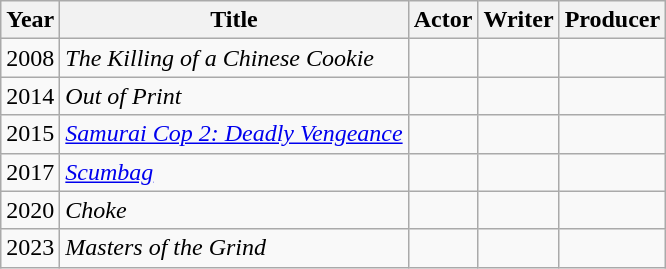<table class="wikitable">
<tr>
<th>Year</th>
<th>Title</th>
<th>Actor</th>
<th>Writer</th>
<th>Producer</th>
</tr>
<tr>
<td>2008</td>
<td><em>The Killing of a Chinese Cookie</em></td>
<td></td>
<td></td>
<td></td>
</tr>
<tr>
<td>2014</td>
<td><em>Out of Print</em></td>
<td></td>
<td></td>
<td></td>
</tr>
<tr>
<td>2015</td>
<td><em><a href='#'>Samurai Cop 2: Deadly Vengeance</a></em></td>
<td></td>
<td></td>
<td></td>
</tr>
<tr>
<td>2017</td>
<td><em><a href='#'>Scumbag</a></em></td>
<td></td>
<td></td>
<td></td>
</tr>
<tr>
<td>2020</td>
<td><em>Choke</em></td>
<td></td>
<td></td>
<td></td>
</tr>
<tr>
<td>2023</td>
<td><em>Masters of the Grind</em></td>
<td></td>
<td></td>
<td></td>
</tr>
</table>
